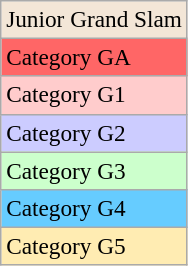<table class="sortable wikitable" style=font-size:97%>
<tr bgcolor=#f3e6d7>
<td>Junior Grand Slam</td>
</tr>
<tr bgcolor=#FF6666>
<td>Category GA</td>
</tr>
<tr bgcolor=#ffcccc>
<td>Category G1</td>
</tr>
<tr bgcolor=#ccccff>
<td>Category G2</td>
</tr>
<tr bgcolor=#CCFFCC>
<td>Category G3</td>
</tr>
<tr bgcolor=#66CCFF>
<td>Category G4</td>
</tr>
<tr bgcolor=#ffecb2>
<td>Category G5</td>
</tr>
</table>
